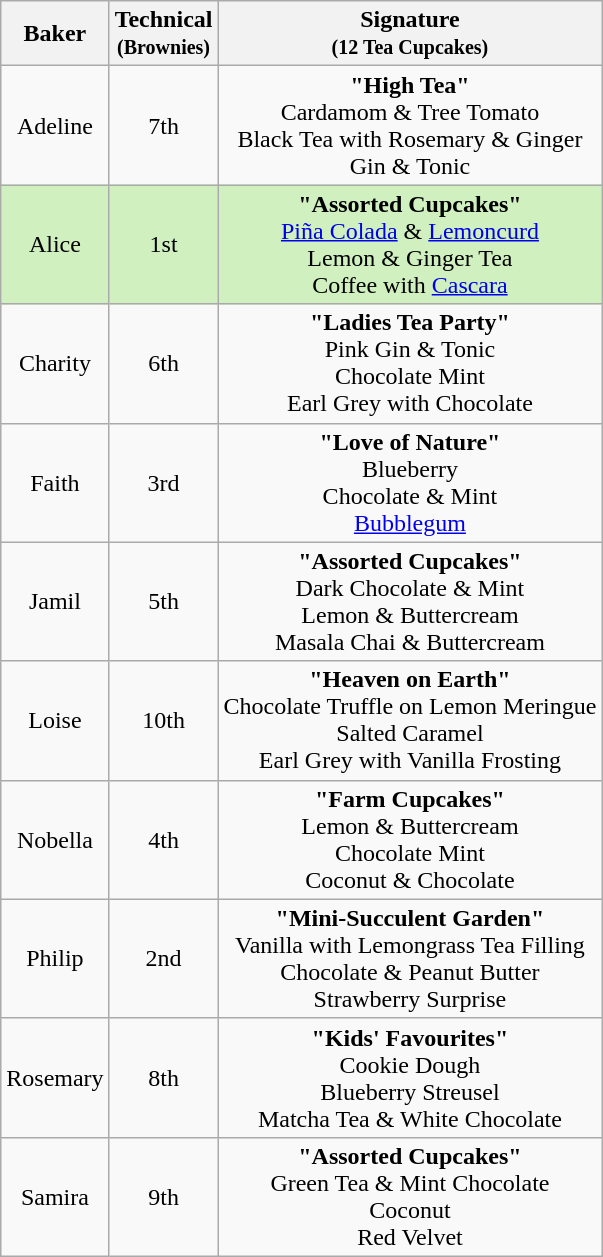<table class="wikitable" style="text-align:center;">
<tr>
<th>Baker</th>
<th>Technical<br><small>(Brownies)</small></th>
<th>Signature<br><small>(12 Tea Cupcakes)</small></th>
</tr>
<tr>
<td>Adeline</td>
<td>7th</td>
<td><strong>"High Tea"</strong><br>Cardamom & Tree Tomato<br>Black Tea with Rosemary & Ginger<br>Gin & Tonic</td>
</tr>
<tr style="background:#d0f0c0">
<td>Alice</td>
<td>1st</td>
<td><strong>"Assorted Cupcakes"</strong><br><a href='#'>Piña Colada</a> & <a href='#'>Lemoncurd</a><br>Lemon & Ginger Tea<br>Coffee with <a href='#'>Cascara</a></td>
</tr>
<tr>
<td>Charity</td>
<td>6th</td>
<td><strong>"Ladies Tea Party"</strong><br>Pink Gin & Tonic<br>Chocolate Mint<br>Earl Grey with Chocolate</td>
</tr>
<tr>
<td>Faith</td>
<td>3rd</td>
<td><strong>"Love of Nature"</strong><br>Blueberry<br>Chocolate & Mint<br><a href='#'>Bubblegum</a></td>
</tr>
<tr>
<td>Jamil</td>
<td>5th</td>
<td><strong>"Assorted Cupcakes"</strong><br>Dark Chocolate & Mint<br>Lemon & Buttercream<br>Masala Chai & Buttercream</td>
</tr>
<tr>
<td>Loise</td>
<td>10th</td>
<td><strong>"Heaven on Earth"</strong><br>Chocolate Truffle on Lemon Meringue<br>Salted Caramel<br>Earl Grey with Vanilla Frosting</td>
</tr>
<tr>
<td>Nobella</td>
<td>4th</td>
<td><strong>"Farm Cupcakes"</strong><br>Lemon & Buttercream<br>Chocolate Mint<br>Coconut & Chocolate</td>
</tr>
<tr>
<td>Philip</td>
<td>2nd</td>
<td><strong>"Mini-Succulent Garden"</strong><br>Vanilla with Lemongrass Tea Filling<br>Chocolate & Peanut Butter<br>Strawberry Surprise</td>
</tr>
<tr>
<td>Rosemary</td>
<td>8th</td>
<td><strong>"Kids' Favourites"</strong><br>Cookie Dough<br>Blueberry Streusel<br>Matcha Tea & White Chocolate</td>
</tr>
<tr>
<td>Samira</td>
<td>9th</td>
<td><strong>"Assorted Cupcakes"</strong><br>Green Tea & Mint Chocolate<br>Coconut<br>Red Velvet</td>
</tr>
</table>
